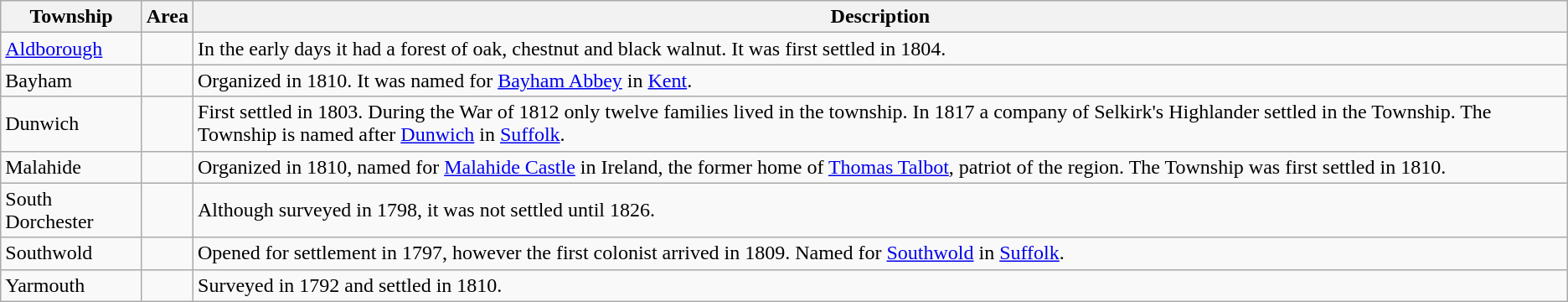<table class="wikitable">
<tr>
<th>Township</th>
<th>Area</th>
<th>Description</th>
</tr>
<tr>
<td><a href='#'>Aldborough</a></td>
<td></td>
<td>In the early days it had a forest of oak, chestnut and black walnut. It was first settled in 1804.</td>
</tr>
<tr>
<td>Bayham</td>
<td></td>
<td>Organized in 1810. It was named for <a href='#'>Bayham Abbey</a> in <a href='#'>Kent</a>.</td>
</tr>
<tr>
<td>Dunwich</td>
<td></td>
<td>First settled in 1803. During the War of 1812 only twelve families lived in the township. In 1817 a company of Selkirk's Highlander settled in the Township. The Township is named after <a href='#'>Dunwich</a> in <a href='#'>Suffolk</a>.</td>
</tr>
<tr>
<td>Malahide</td>
<td></td>
<td>Organized in 1810, named for <a href='#'>Malahide Castle</a> in Ireland, the former home of <a href='#'>Thomas Talbot</a>, patriot of the region. The Township was first settled in 1810.</td>
</tr>
<tr>
<td>South Dorchester</td>
<td></td>
<td>Although surveyed in 1798, it was not settled until 1826.</td>
</tr>
<tr>
<td>Southwold</td>
<td></td>
<td>Opened for settlement in 1797, however the first colonist arrived in 1809. Named for <a href='#'>Southwold</a> in <a href='#'>Suffolk</a>.</td>
</tr>
<tr>
<td>Yarmouth</td>
<td></td>
<td>Surveyed in 1792 and settled in 1810.</td>
</tr>
</table>
